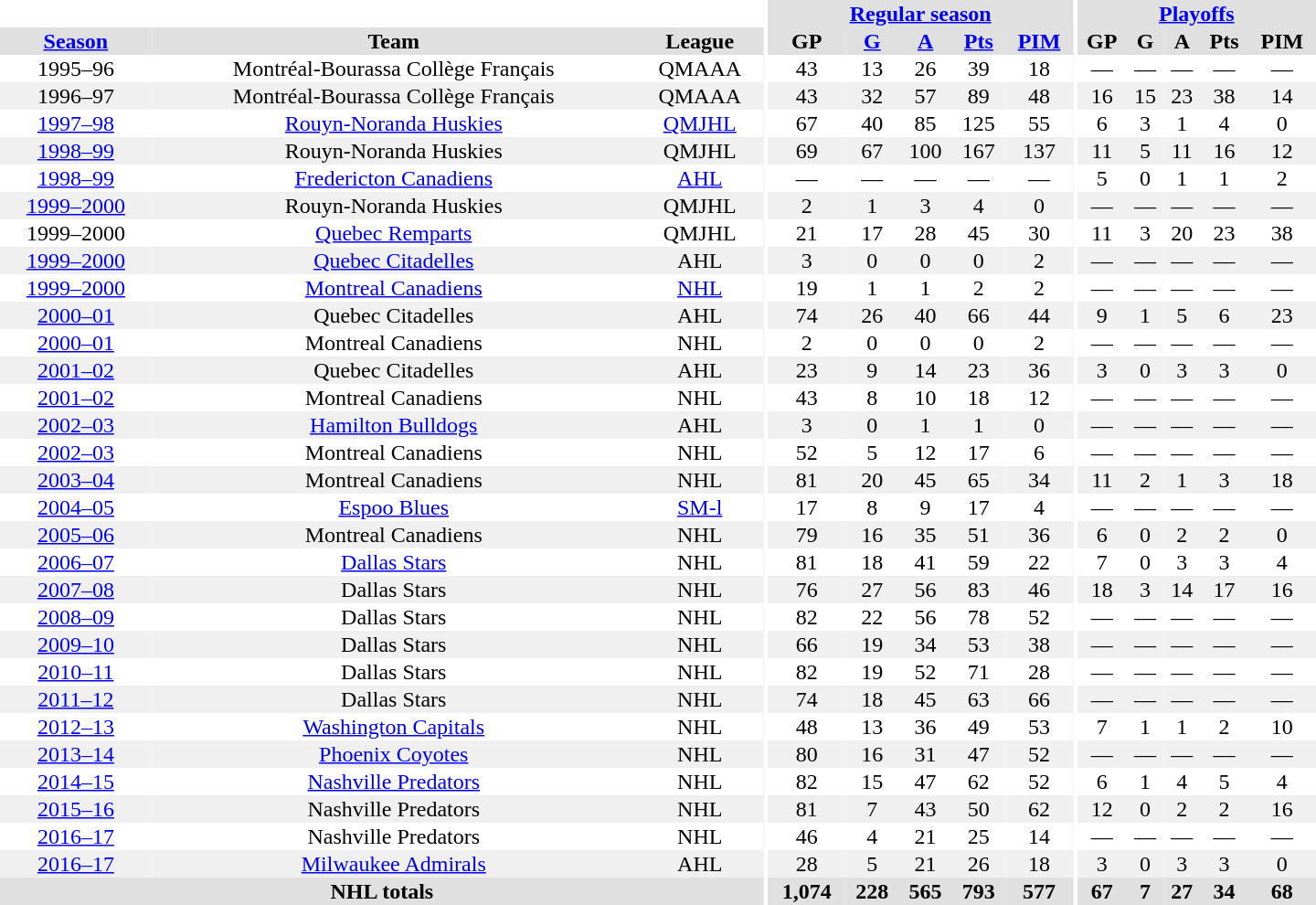<table border="0" cellpadding="1" cellspacing="0" style="text-align:center; width:60em">
<tr bgcolor="#e0e0e0">
<th colspan="3"  bgcolor="#ffffff"></th>
<th rowspan="99" bgcolor="#ffffff"></th>
<th colspan="5"><a href='#'>Regular season</a></th>
<th rowspan="99" bgcolor="#ffffff"></th>
<th colspan="5"><a href='#'>Playoffs</a></th>
</tr>
<tr bgcolor="#e0e0e0">
<th><a href='#'>Season</a></th>
<th>Team</th>
<th>League</th>
<th>GP</th>
<th><a href='#'>G</a></th>
<th><a href='#'>A</a></th>
<th><a href='#'>Pts</a></th>
<th><a href='#'>PIM</a></th>
<th>GP</th>
<th>G</th>
<th>A</th>
<th>Pts</th>
<th>PIM</th>
</tr>
<tr>
<td>1995–96</td>
<td>Montréal-Bourassa Collège Français</td>
<td>QMAAA</td>
<td>43</td>
<td>13</td>
<td>26</td>
<td>39</td>
<td>18</td>
<td>—</td>
<td>—</td>
<td>—</td>
<td>—</td>
<td>—</td>
</tr>
<tr bgcolor="#f0f0f0">
<td>1996–97</td>
<td>Montréal-Bourassa Collège Français</td>
<td>QMAAA</td>
<td>43</td>
<td>32</td>
<td>57</td>
<td>89</td>
<td>48</td>
<td>16</td>
<td>15</td>
<td>23</td>
<td>38</td>
<td>14</td>
</tr>
<tr>
<td><a href='#'>1997–98</a></td>
<td><a href='#'>Rouyn-Noranda Huskies</a></td>
<td><a href='#'>QMJHL</a></td>
<td>67</td>
<td>40</td>
<td>85</td>
<td>125</td>
<td>55</td>
<td>6</td>
<td>3</td>
<td>1</td>
<td>4</td>
<td>0</td>
</tr>
<tr bgcolor="#f0f0f0">
<td><a href='#'>1998–99</a></td>
<td>Rouyn-Noranda Huskies</td>
<td>QMJHL</td>
<td>69</td>
<td>67</td>
<td>100</td>
<td>167</td>
<td>137</td>
<td>11</td>
<td>5</td>
<td>11</td>
<td>16</td>
<td>12</td>
</tr>
<tr>
<td><a href='#'>1998–99</a></td>
<td><a href='#'>Fredericton Canadiens</a></td>
<td><a href='#'>AHL</a></td>
<td>—</td>
<td>—</td>
<td>—</td>
<td>—</td>
<td>—</td>
<td>5</td>
<td>0</td>
<td>1</td>
<td>1</td>
<td>2</td>
</tr>
<tr bgcolor="#f0f0f0">
<td><a href='#'>1999–2000</a></td>
<td>Rouyn-Noranda Huskies</td>
<td>QMJHL</td>
<td>2</td>
<td>1</td>
<td>3</td>
<td>4</td>
<td>0</td>
<td>—</td>
<td>—</td>
<td>—</td>
<td>—</td>
<td>—</td>
</tr>
<tr>
<td>1999–2000</td>
<td><a href='#'>Quebec Remparts</a></td>
<td>QMJHL</td>
<td>21</td>
<td>17</td>
<td>28</td>
<td>45</td>
<td>30</td>
<td>11</td>
<td>3</td>
<td>20</td>
<td>23</td>
<td>38</td>
</tr>
<tr bgcolor="#f0f0f0">
<td><a href='#'>1999–2000</a></td>
<td><a href='#'>Quebec Citadelles</a></td>
<td>AHL</td>
<td>3</td>
<td>0</td>
<td>0</td>
<td>0</td>
<td>2</td>
<td>—</td>
<td>—</td>
<td>—</td>
<td>—</td>
<td>—</td>
</tr>
<tr>
<td><a href='#'>1999–2000</a></td>
<td><a href='#'>Montreal Canadiens</a></td>
<td><a href='#'>NHL</a></td>
<td>19</td>
<td>1</td>
<td>1</td>
<td>2</td>
<td>2</td>
<td>—</td>
<td>—</td>
<td>—</td>
<td>—</td>
<td>—</td>
</tr>
<tr bgcolor="#f0f0f0">
<td><a href='#'>2000–01</a></td>
<td>Quebec Citadelles</td>
<td>AHL</td>
<td>74</td>
<td>26</td>
<td>40</td>
<td>66</td>
<td>44</td>
<td>9</td>
<td>1</td>
<td>5</td>
<td>6</td>
<td>23</td>
</tr>
<tr>
<td><a href='#'>2000–01</a></td>
<td>Montreal Canadiens</td>
<td>NHL</td>
<td>2</td>
<td>0</td>
<td>0</td>
<td>0</td>
<td>2</td>
<td>—</td>
<td>—</td>
<td>—</td>
<td>—</td>
<td>—</td>
</tr>
<tr bgcolor="#f0f0f0">
<td><a href='#'>2001–02</a></td>
<td>Quebec Citadelles</td>
<td>AHL</td>
<td>23</td>
<td>9</td>
<td>14</td>
<td>23</td>
<td>36</td>
<td>3</td>
<td>0</td>
<td>3</td>
<td>3</td>
<td>0</td>
</tr>
<tr>
<td><a href='#'>2001–02</a></td>
<td>Montreal Canadiens</td>
<td>NHL</td>
<td>43</td>
<td>8</td>
<td>10</td>
<td>18</td>
<td>12</td>
<td>—</td>
<td>—</td>
<td>—</td>
<td>—</td>
<td>—</td>
</tr>
<tr bgcolor="#f0f0f0">
<td><a href='#'>2002–03</a></td>
<td><a href='#'>Hamilton Bulldogs</a></td>
<td>AHL</td>
<td>3</td>
<td>0</td>
<td>1</td>
<td>1</td>
<td>0</td>
<td>—</td>
<td>—</td>
<td>—</td>
<td>—</td>
<td>—</td>
</tr>
<tr>
<td><a href='#'>2002–03</a></td>
<td>Montreal Canadiens</td>
<td>NHL</td>
<td>52</td>
<td>5</td>
<td>12</td>
<td>17</td>
<td>6</td>
<td>—</td>
<td>—</td>
<td>—</td>
<td>—</td>
<td>—</td>
</tr>
<tr bgcolor="#f0f0f0">
<td><a href='#'>2003–04</a></td>
<td>Montreal Canadiens</td>
<td>NHL</td>
<td>81</td>
<td>20</td>
<td>45</td>
<td>65</td>
<td>34</td>
<td>11</td>
<td>2</td>
<td>1</td>
<td>3</td>
<td>18</td>
</tr>
<tr>
<td><a href='#'>2004–05</a></td>
<td><a href='#'>Espoo Blues</a></td>
<td><a href='#'>SM-l</a></td>
<td>17</td>
<td>8</td>
<td>9</td>
<td>17</td>
<td>4</td>
<td>—</td>
<td>—</td>
<td>—</td>
<td>—</td>
<td>—</td>
</tr>
<tr bgcolor="#f0f0f0">
<td><a href='#'>2005–06</a></td>
<td>Montreal Canadiens</td>
<td>NHL</td>
<td>79</td>
<td>16</td>
<td>35</td>
<td>51</td>
<td>36</td>
<td>6</td>
<td>0</td>
<td>2</td>
<td>2</td>
<td>0</td>
</tr>
<tr>
<td><a href='#'>2006–07</a></td>
<td><a href='#'>Dallas Stars</a></td>
<td>NHL</td>
<td>81</td>
<td>18</td>
<td>41</td>
<td>59</td>
<td>22</td>
<td>7</td>
<td>0</td>
<td>3</td>
<td>3</td>
<td>4</td>
</tr>
<tr bgcolor="#f0f0f0">
<td><a href='#'>2007–08</a></td>
<td>Dallas Stars</td>
<td>NHL</td>
<td>76</td>
<td>27</td>
<td>56</td>
<td>83</td>
<td>46</td>
<td>18</td>
<td>3</td>
<td>14</td>
<td>17</td>
<td>16</td>
</tr>
<tr>
<td><a href='#'>2008–09</a></td>
<td>Dallas Stars</td>
<td>NHL</td>
<td>82</td>
<td>22</td>
<td>56</td>
<td>78</td>
<td>52</td>
<td>—</td>
<td>—</td>
<td>—</td>
<td>—</td>
<td>—</td>
</tr>
<tr bgcolor="#f0f0f0">
<td><a href='#'>2009–10</a></td>
<td>Dallas Stars</td>
<td>NHL</td>
<td>66</td>
<td>19</td>
<td>34</td>
<td>53</td>
<td>38</td>
<td>—</td>
<td>—</td>
<td>—</td>
<td>—</td>
<td>—</td>
</tr>
<tr>
<td><a href='#'>2010–11</a></td>
<td>Dallas Stars</td>
<td>NHL</td>
<td>82</td>
<td>19</td>
<td>52</td>
<td>71</td>
<td>28</td>
<td>—</td>
<td>—</td>
<td>—</td>
<td>—</td>
<td>—</td>
</tr>
<tr bgcolor="#f0f0f0">
<td><a href='#'>2011–12</a></td>
<td>Dallas Stars</td>
<td>NHL</td>
<td>74</td>
<td>18</td>
<td>45</td>
<td>63</td>
<td>66</td>
<td>—</td>
<td>—</td>
<td>—</td>
<td>—</td>
<td>—</td>
</tr>
<tr>
<td><a href='#'>2012–13</a></td>
<td><a href='#'>Washington Capitals</a></td>
<td>NHL</td>
<td>48</td>
<td>13</td>
<td>36</td>
<td>49</td>
<td>53</td>
<td>7</td>
<td>1</td>
<td>1</td>
<td>2</td>
<td>10</td>
</tr>
<tr bgcolor="#f0f0f0">
<td><a href='#'>2013–14</a></td>
<td><a href='#'>Phoenix Coyotes</a></td>
<td>NHL</td>
<td>80</td>
<td>16</td>
<td>31</td>
<td>47</td>
<td>52</td>
<td>—</td>
<td>—</td>
<td>—</td>
<td>—</td>
<td>—</td>
</tr>
<tr>
<td><a href='#'>2014–15</a></td>
<td><a href='#'>Nashville Predators</a></td>
<td>NHL</td>
<td>82</td>
<td>15</td>
<td>47</td>
<td>62</td>
<td>52</td>
<td>6</td>
<td>1</td>
<td>4</td>
<td>5</td>
<td>4</td>
</tr>
<tr bgcolor="#f0f0f0">
<td><a href='#'>2015–16</a></td>
<td>Nashville Predators</td>
<td>NHL</td>
<td>81</td>
<td>7</td>
<td>43</td>
<td>50</td>
<td>62</td>
<td>12</td>
<td>0</td>
<td>2</td>
<td>2</td>
<td>16</td>
</tr>
<tr>
<td><a href='#'>2016–17</a></td>
<td>Nashville Predators</td>
<td>NHL</td>
<td>46</td>
<td>4</td>
<td>21</td>
<td>25</td>
<td>14</td>
<td>—</td>
<td>—</td>
<td>—</td>
<td>—</td>
<td>—</td>
</tr>
<tr bgcolor="#f0f0f0">
<td><a href='#'>2016–17</a></td>
<td><a href='#'>Milwaukee Admirals</a></td>
<td>AHL</td>
<td>28</td>
<td>5</td>
<td>21</td>
<td>26</td>
<td>18</td>
<td>3</td>
<td>0</td>
<td>3</td>
<td>3</td>
<td>0</td>
</tr>
<tr bgcolor="#e0e0e0">
<th colspan="3">NHL totals</th>
<th>1,074</th>
<th>228</th>
<th>565</th>
<th>793</th>
<th>577</th>
<th>67</th>
<th>7</th>
<th>27</th>
<th>34</th>
<th>68</th>
</tr>
</table>
